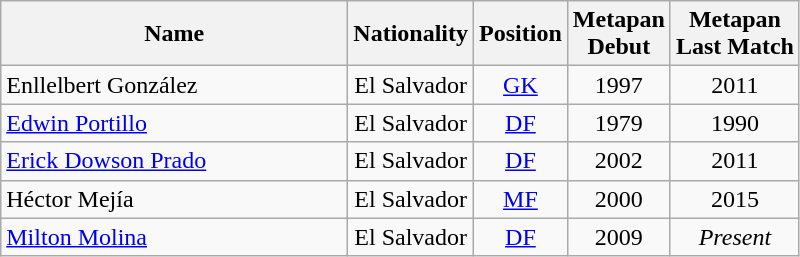<table class="wikitable" style="text-align: center;">
<tr>
<th style="width:14em">Name</th>
<th>Nationality</th>
<th>Position</th>
<th>Metapan <br>Debut</th>
<th>Metapan <br> Last Match</th>
</tr>
<tr>
<td align="left">Enllelbert González</td>
<td> El Salvador</td>
<td><a href='#'>GK</a></td>
<td>1997</td>
<td>2011</td>
</tr>
<tr>
<td align="left"><a href='#'>Edwin Portillo</a></td>
<td> El Salvador</td>
<td><a href='#'>DF</a></td>
<td>1979</td>
<td>1990</td>
</tr>
<tr>
<td align="left"><a href='#'>Erick Dowson Prado</a></td>
<td> El Salvador</td>
<td><a href='#'>DF</a></td>
<td>2002</td>
<td>2011</td>
</tr>
<tr>
<td align="left">Héctor Mejía</td>
<td> El Salvador</td>
<td><a href='#'>MF</a></td>
<td>2000</td>
<td>2015</td>
</tr>
<tr>
<td align="left"><a href='#'>Milton Molina</a></td>
<td> El Salvador</td>
<td><a href='#'>DF</a></td>
<td>2009</td>
<td><em>Present</em></td>
</tr>
</table>
